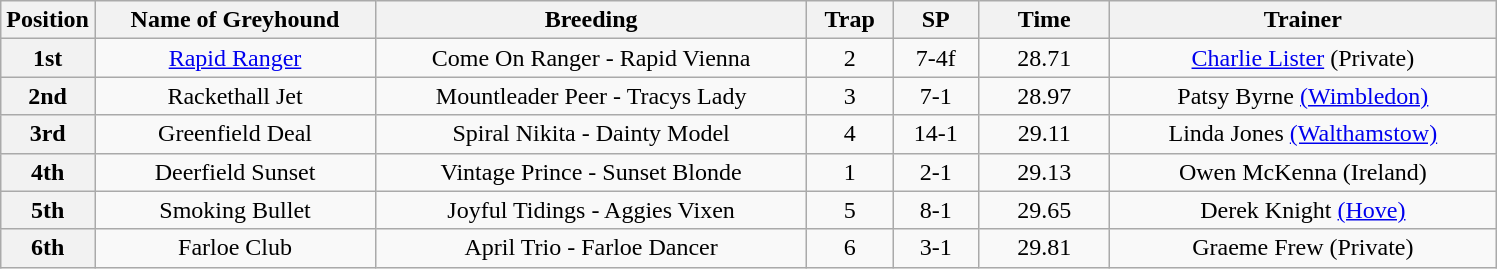<table class="wikitable" style="text-align: center">
<tr>
<th width=50>Position</th>
<th width=180>Name of Greyhound</th>
<th width=280>Breeding</th>
<th width=50>Trap</th>
<th width=50>SP</th>
<th width=80>Time</th>
<th width=250>Trainer</th>
</tr>
<tr>
<th>1st</th>
<td><a href='#'>Rapid Ranger</a></td>
<td>Come On Ranger - Rapid Vienna</td>
<td>2</td>
<td>7-4f</td>
<td>28.71</td>
<td><a href='#'>Charlie Lister</a> (Private)</td>
</tr>
<tr>
<th>2nd</th>
<td>Rackethall Jet</td>
<td>Mountleader Peer - Tracys Lady</td>
<td>3</td>
<td>7-1</td>
<td>28.97</td>
<td>Patsy Byrne <a href='#'>(Wimbledon)</a></td>
</tr>
<tr>
<th>3rd</th>
<td>Greenfield Deal</td>
<td>Spiral Nikita - Dainty Model</td>
<td>4</td>
<td>14-1</td>
<td>29.11</td>
<td>Linda Jones <a href='#'>(Walthamstow)</a></td>
</tr>
<tr>
<th>4th</th>
<td>Deerfield Sunset</td>
<td>Vintage Prince - Sunset Blonde</td>
<td>1</td>
<td>2-1</td>
<td>29.13</td>
<td>Owen McKenna (Ireland)</td>
</tr>
<tr>
<th>5th</th>
<td>Smoking Bullet</td>
<td>Joyful Tidings - Aggies Vixen</td>
<td>5</td>
<td>8-1</td>
<td>29.65</td>
<td>Derek Knight <a href='#'>(Hove)</a></td>
</tr>
<tr>
<th>6th</th>
<td>Farloe Club</td>
<td>April Trio - Farloe Dancer</td>
<td>6</td>
<td>3-1</td>
<td>29.81</td>
<td>Graeme Frew (Private)</td>
</tr>
</table>
